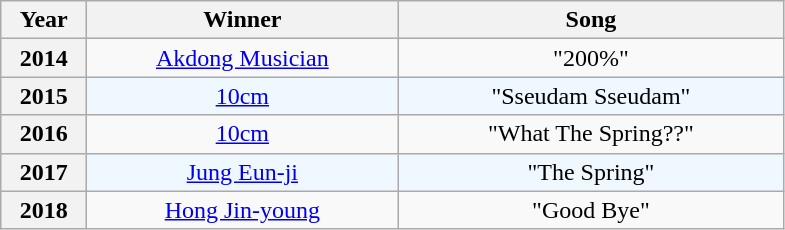<table class="wikitable plainrowheaders" style="text-align: center">
<tr>
<th scope="col" width="50">Year</th>
<th scope="col" width="200">Winner</th>
<th scope="col" width="250">Song</th>
</tr>
<tr>
<th scope="row" style="text-align:center;">2014</th>
<td><a href='#'>Akdong Musician</a></td>
<td>"200%"</td>
</tr>
<tr style="background:#F0F8FF">
<th scope="row" style="text-align:center;">2015</th>
<td><a href='#'>10cm</a></td>
<td>"Sseudam Sseudam"</td>
</tr>
<tr>
<th scope="row" style="text-align:center;">2016</th>
<td><a href='#'>10cm</a></td>
<td>"What The Spring??"</td>
</tr>
<tr style="background:#F0F8FF">
<th scope="row" style="text-align:center;">2017</th>
<td><a href='#'>Jung Eun-ji</a></td>
<td>"The Spring"</td>
</tr>
<tr>
<th scope="row" style="text-align:center;">2018</th>
<td><a href='#'>Hong Jin-young</a></td>
<td>"Good Bye"</td>
</tr>
</table>
